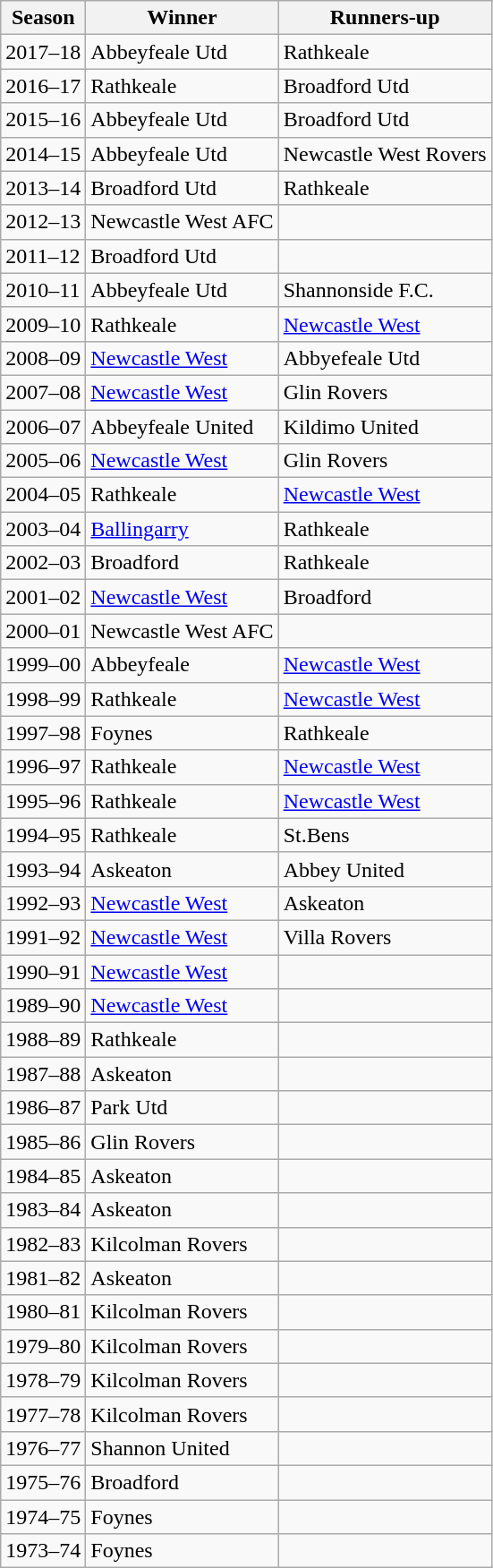<table class="wikitable collapsible">
<tr>
<th>Season</th>
<th>Winner</th>
<th>Runners-up</th>
</tr>
<tr>
<td>2017–18</td>
<td>Abbeyfeale Utd</td>
<td>Rathkeale</td>
</tr>
<tr>
<td>2016–17</td>
<td>Rathkeale</td>
<td>Broadford Utd</td>
</tr>
<tr>
<td>2015–16</td>
<td>Abbeyfeale Utd</td>
<td>Broadford Utd</td>
</tr>
<tr>
<td>2014–15</td>
<td>Abbeyfeale Utd</td>
<td>Newcastle West Rovers</td>
</tr>
<tr>
<td>2013–14</td>
<td>Broadford Utd</td>
<td>Rathkeale</td>
</tr>
<tr>
<td>2012–13</td>
<td>Newcastle West AFC</td>
<td></td>
</tr>
<tr>
<td>2011–12</td>
<td>Broadford Utd</td>
<td></td>
</tr>
<tr>
<td>2010–11</td>
<td>Abbeyfeale Utd</td>
<td>Shannonside F.C.</td>
</tr>
<tr>
<td>2009–10</td>
<td>Rathkeale</td>
<td><a href='#'>Newcastle West</a></td>
</tr>
<tr>
<td>2008–09</td>
<td><a href='#'>Newcastle West</a></td>
<td>Abbyefeale Utd</td>
</tr>
<tr>
<td>2007–08</td>
<td><a href='#'>Newcastle West</a></td>
<td>Glin Rovers</td>
</tr>
<tr>
<td>2006–07</td>
<td>Abbeyfeale United</td>
<td>Kildimo United</td>
</tr>
<tr>
<td>2005–06</td>
<td><a href='#'>Newcastle West</a></td>
<td>Glin Rovers</td>
</tr>
<tr>
<td>2004–05</td>
<td>Rathkeale</td>
<td><a href='#'>Newcastle West</a></td>
</tr>
<tr>
<td>2003–04</td>
<td><a href='#'>Ballingarry</a></td>
<td>Rathkeale</td>
</tr>
<tr>
<td>2002–03</td>
<td>Broadford</td>
<td>Rathkeale</td>
</tr>
<tr>
<td>2001–02</td>
<td><a href='#'>Newcastle West</a></td>
<td>Broadford</td>
</tr>
<tr>
<td>2000–01</td>
<td>Newcastle West AFC</td>
<td></td>
</tr>
<tr>
<td>1999–00</td>
<td>Abbeyfeale</td>
<td><a href='#'>Newcastle West</a></td>
</tr>
<tr>
<td>1998–99</td>
<td>Rathkeale</td>
<td><a href='#'>Newcastle West</a></td>
</tr>
<tr>
<td>1997–98</td>
<td>Foynes</td>
<td>Rathkeale</td>
</tr>
<tr>
<td>1996–97</td>
<td>Rathkeale</td>
<td><a href='#'>Newcastle West</a></td>
</tr>
<tr>
<td>1995–96</td>
<td>Rathkeale</td>
<td><a href='#'>Newcastle West</a></td>
</tr>
<tr>
<td>1994–95</td>
<td>Rathkeale</td>
<td>St.Bens</td>
</tr>
<tr>
<td>1993–94</td>
<td>Askeaton</td>
<td>Abbey United</td>
</tr>
<tr>
<td>1992–93</td>
<td><a href='#'>Newcastle West</a></td>
<td>Askeaton</td>
</tr>
<tr>
<td>1991–92</td>
<td><a href='#'>Newcastle West</a></td>
<td>Villa Rovers</td>
</tr>
<tr>
<td>1990–91</td>
<td><a href='#'>Newcastle West</a></td>
<td></td>
</tr>
<tr>
<td>1989–90</td>
<td><a href='#'>Newcastle West</a></td>
<td></td>
</tr>
<tr>
<td>1988–89</td>
<td>Rathkeale</td>
<td></td>
</tr>
<tr>
<td>1987–88</td>
<td>Askeaton</td>
<td></td>
</tr>
<tr>
<td>1986–87</td>
<td>Park Utd</td>
<td></td>
</tr>
<tr>
<td>1985–86</td>
<td>Glin Rovers</td>
<td></td>
</tr>
<tr>
<td>1984–85</td>
<td>Askeaton</td>
<td></td>
</tr>
<tr>
<td>1983–84</td>
<td>Askeaton</td>
<td></td>
</tr>
<tr>
<td>1982–83</td>
<td>Kilcolman Rovers</td>
<td></td>
</tr>
<tr>
<td>1981–82</td>
<td>Askeaton</td>
<td></td>
</tr>
<tr>
<td>1980–81</td>
<td>Kilcolman Rovers</td>
<td></td>
</tr>
<tr>
<td>1979–80</td>
<td>Kilcolman Rovers</td>
<td></td>
</tr>
<tr>
<td>1978–79</td>
<td>Kilcolman Rovers</td>
<td></td>
</tr>
<tr>
<td>1977–78</td>
<td>Kilcolman Rovers</td>
<td></td>
</tr>
<tr>
<td>1976–77</td>
<td>Shannon United</td>
<td></td>
</tr>
<tr>
<td>1975–76</td>
<td>Broadford</td>
<td></td>
</tr>
<tr>
<td>1974–75</td>
<td>Foynes</td>
<td></td>
</tr>
<tr>
<td>1973–74</td>
<td>Foynes</td>
<td></td>
</tr>
</table>
